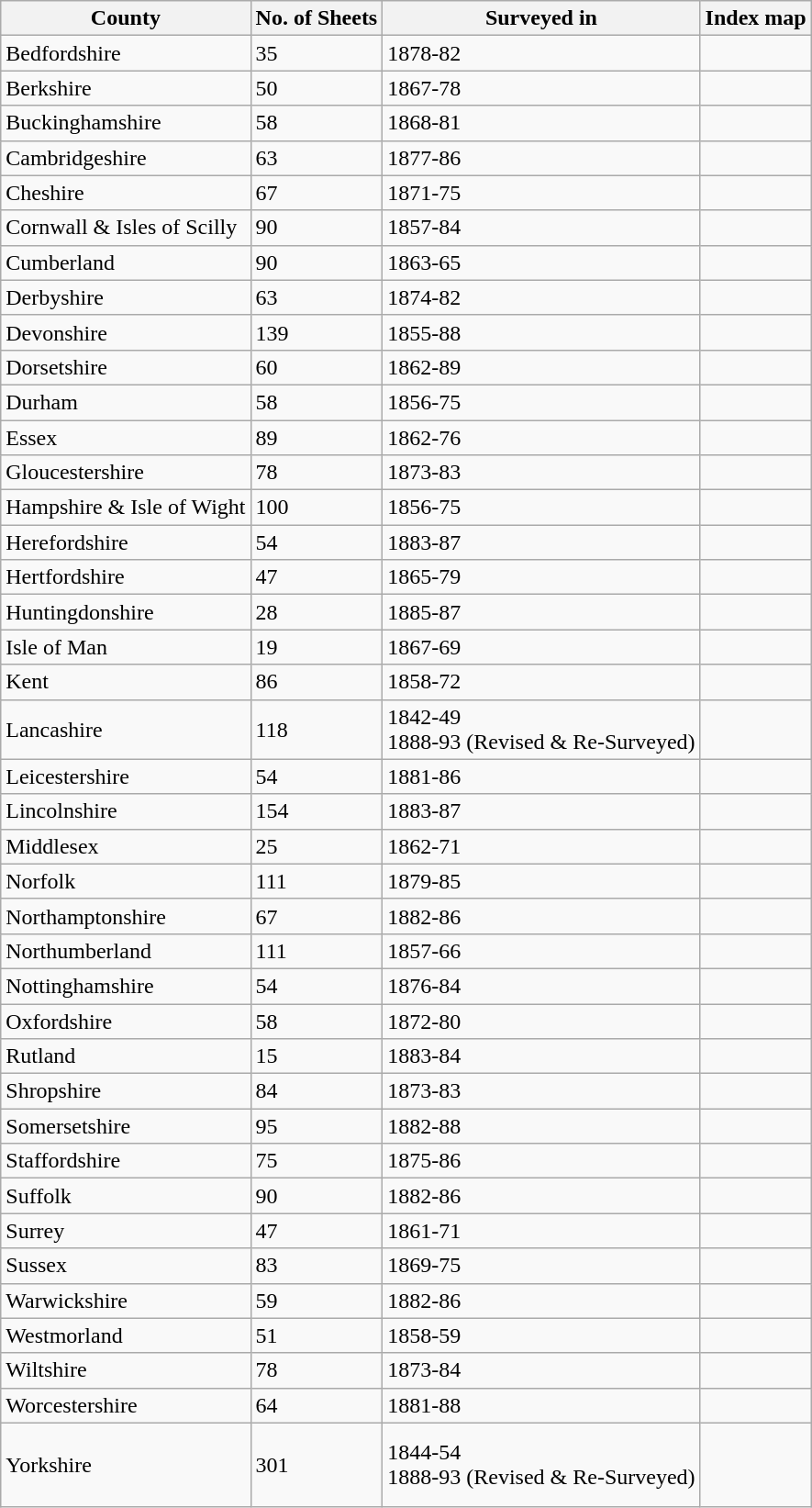<table class="wikitable sortable">
<tr>
<th scope="col">County</th>
<th data-sort-type="number" scope="col">No. of Sheets</th>
<th scope="col">Surveyed in</th>
<th scope="col">Index map</th>
</tr>
<tr>
<td>Bedfordshire</td>
<td>35</td>
<td>1878-82</td>
<td></td>
</tr>
<tr>
<td>Berkshire</td>
<td>50</td>
<td>1867-78</td>
<td></td>
</tr>
<tr>
<td>Buckinghamshire</td>
<td>58</td>
<td>1868-81</td>
<td></td>
</tr>
<tr>
<td>Cambridgeshire</td>
<td>63</td>
<td>1877-86</td>
<td></td>
</tr>
<tr>
<td>Cheshire</td>
<td>67</td>
<td>1871-75</td>
<td></td>
</tr>
<tr>
<td>Cornwall & Isles of Scilly</td>
<td>90</td>
<td>1857-84</td>
<td></td>
</tr>
<tr>
<td>Cumberland</td>
<td>90</td>
<td>1863-65</td>
<td></td>
</tr>
<tr>
<td>Derbyshire</td>
<td>63</td>
<td>1874-82</td>
<td></td>
</tr>
<tr>
<td>Devonshire</td>
<td>139</td>
<td>1855-88</td>
<td></td>
</tr>
<tr>
<td>Dorsetshire</td>
<td>60</td>
<td>1862-89</td>
<td></td>
</tr>
<tr>
<td>Durham</td>
<td>58</td>
<td>1856-75</td>
<td></td>
</tr>
<tr>
<td>Essex</td>
<td>89</td>
<td>1862-76</td>
<td></td>
</tr>
<tr>
<td>Gloucestershire</td>
<td>78</td>
<td>1873-83</td>
<td></td>
</tr>
<tr>
<td>Hampshire & Isle of Wight</td>
<td>100</td>
<td>1856-75</td>
<td></td>
</tr>
<tr>
<td>Herefordshire</td>
<td>54</td>
<td>1883-87</td>
<td></td>
</tr>
<tr>
<td>Hertfordshire</td>
<td>47</td>
<td>1865-79</td>
<td></td>
</tr>
<tr>
<td>Huntingdonshire</td>
<td>28</td>
<td>1885-87</td>
<td></td>
</tr>
<tr>
<td>Isle of Man</td>
<td>19</td>
<td>1867-69</td>
<td></td>
</tr>
<tr>
<td>Kent</td>
<td>86</td>
<td>1858-72</td>
<td></td>
</tr>
<tr>
<td>Lancashire</td>
<td>118</td>
<td>1842-49<br>1888-93 (Revised & Re-Surveyed)</td>
<td></td>
</tr>
<tr>
<td>Leicestershire</td>
<td>54</td>
<td>1881-86</td>
<td></td>
</tr>
<tr>
<td>Lincolnshire</td>
<td>154</td>
<td>1883-87</td>
<td></td>
</tr>
<tr>
<td>Middlesex</td>
<td>25</td>
<td>1862-71</td>
<td></td>
</tr>
<tr>
<td>Norfolk</td>
<td>111</td>
<td>1879-85</td>
<td></td>
</tr>
<tr>
<td>Northamptonshire</td>
<td>67</td>
<td>1882-86</td>
<td></td>
</tr>
<tr>
<td>Northumberland</td>
<td>111</td>
<td>1857-66</td>
<td></td>
</tr>
<tr>
<td>Nottinghamshire</td>
<td>54</td>
<td>1876-84</td>
<td></td>
</tr>
<tr>
<td>Oxfordshire</td>
<td>58</td>
<td>1872-80</td>
<td></td>
</tr>
<tr>
<td>Rutland</td>
<td>15</td>
<td>1883-84</td>
<td></td>
</tr>
<tr>
<td>Shropshire</td>
<td>84</td>
<td>1873-83</td>
<td></td>
</tr>
<tr>
<td>Somersetshire</td>
<td>95</td>
<td>1882-88</td>
<td></td>
</tr>
<tr>
<td>Staffordshire</td>
<td>75</td>
<td>1875-86</td>
<td></td>
</tr>
<tr>
<td>Suffolk</td>
<td>90</td>
<td>1882-86</td>
<td></td>
</tr>
<tr>
<td>Surrey</td>
<td>47</td>
<td>1861-71</td>
<td></td>
</tr>
<tr>
<td>Sussex</td>
<td>83</td>
<td>1869-75</td>
<td></td>
</tr>
<tr>
<td>Warwickshire</td>
<td>59</td>
<td>1882-86</td>
<td></td>
</tr>
<tr>
<td>Westmorland</td>
<td>51</td>
<td>1858-59</td>
<td></td>
</tr>
<tr>
<td>Wiltshire</td>
<td>78</td>
<td>1873-84</td>
<td></td>
</tr>
<tr>
<td>Worcestershire</td>
<td>64</td>
<td>1881-88</td>
<td></td>
</tr>
<tr>
<td>Yorkshire</td>
<td>301</td>
<td>1844-54<br>1888-93 (Revised & Re-Surveyed)</td>
<td><br><br><br></td>
</tr>
</table>
